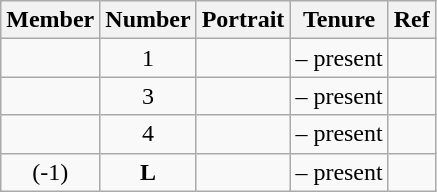<table class="wikitable sortable" style="text-align:center">
<tr>
<th>Member</th>
<th>Number</th>
<th>Portrait</th>
<th>Tenure</th>
<th>Ref</th>
</tr>
<tr>
<td></td>
<td>1</td>
<td></td>
<td> – present</td>
<td></td>
</tr>
<tr>
<td></td>
<td>3</td>
<td></td>
<td> – present</td>
<td></td>
</tr>
<tr>
<td></td>
<td>4</td>
<td></td>
<td> – present</td>
<td></td>
</tr>
<tr>
<td> (-1)</td>
<td><strong>L</strong></td>
<td></td>
<td> – present</td>
<td></td>
</tr>
</table>
